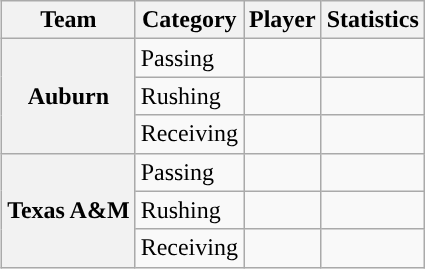<table class="wikitable" style="float:right">
<tr>
<th>Team</th>
<th>Category</th>
<th>Player</th>
<th>Statistics</th>
</tr>
<tr>
<th rowspan=3>Auburn</th>
<td>Passing</td>
<td></td>
<td></td>
</tr>
<tr>
<td>Rushing</td>
<td></td>
<td></td>
</tr>
<tr>
<td>Receiving</td>
<td></td>
<td></td>
</tr>
<tr>
<th rowspan=3>Texas A&M</th>
<td>Passing</td>
<td></td>
<td></td>
</tr>
<tr>
<td>Rushing</td>
<td></td>
<td></td>
</tr>
<tr>
<td>Receiving</td>
<td></td>
<td></td>
</tr>
</table>
